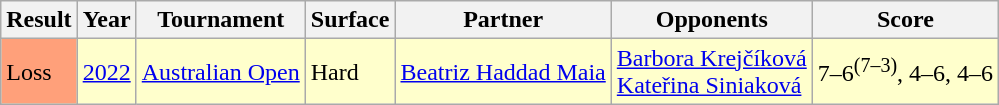<table class="sortable wikitable">
<tr>
<th>Result</th>
<th>Year</th>
<th>Tournament</th>
<th>Surface</th>
<th>Partner</th>
<th>Opponents</th>
<th class="unsortable">Score</th>
</tr>
<tr bgcolor="#FFFFCC">
<td bgcolor=FFA07A>Loss</td>
<td><a href='#'>2022</a></td>
<td><a href='#'>Australian Open</a></td>
<td>Hard</td>
<td> <a href='#'>Beatriz Haddad Maia</a></td>
<td> <a href='#'>Barbora Krejčíková</a> <br>  <a href='#'>Kateřina Siniaková</a></td>
<td>7–6<sup>(7–3)</sup>, 4–6, 4–6</td>
</tr>
</table>
